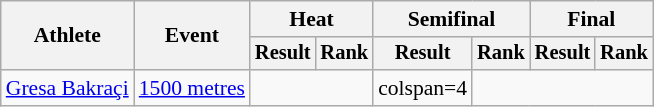<table class="wikitable" style="font-size:90%">
<tr>
<th rowspan="2">Athlete</th>
<th rowspan="2">Event</th>
<th colspan="2">Heat</th>
<th colspan="2">Semifinal</th>
<th colspan="2">Final</th>
</tr>
<tr style="font-size:95%">
<th>Result</th>
<th>Rank</th>
<th>Result</th>
<th>Rank</th>
<th>Result</th>
<th>Rank</th>
</tr>
<tr align=center>
<td align=left><a href='#'>Gresa Bakraçi</a></td>
<td align=left><a href='#'>1500 metres</a></td>
<td colspan=2></td>
<td>colspan=4 </td>
</tr>
</table>
